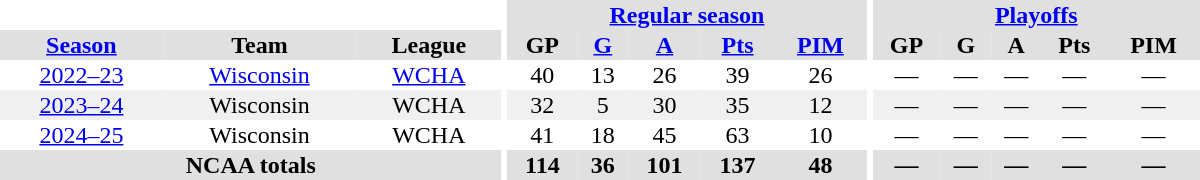<table border="0" cellpadding="1" cellspacing="0" style="text-align:center; width:50em">
<tr bgcolor="#e0e0e0">
<th colspan="3" bgcolor="#ffffff"></th>
<th rowspan="97" bgcolor="#ffffff"></th>
<th colspan="5"><a href='#'>Regular season</a></th>
<th rowspan="97" bgcolor="#ffffff"></th>
<th colspan="5"><a href='#'>Playoffs</a></th>
</tr>
<tr bgcolor="#e0e0e0">
<th><a href='#'>Season</a></th>
<th>Team</th>
<th>League</th>
<th>GP</th>
<th><a href='#'>G</a></th>
<th><a href='#'>A</a></th>
<th><a href='#'>Pts</a></th>
<th><a href='#'>PIM</a></th>
<th>GP</th>
<th>G</th>
<th>A</th>
<th>Pts</th>
<th>PIM</th>
</tr>
<tr>
<td><a href='#'>2022–23</a></td>
<td><a href='#'>Wisconsin</a></td>
<td><a href='#'>WCHA</a></td>
<td>40</td>
<td>13</td>
<td>26</td>
<td>39</td>
<td>26</td>
<td>—</td>
<td>—</td>
<td>—</td>
<td>—</td>
<td>—</td>
</tr>
<tr bgcolor="#f0f0f0">
<td><a href='#'>2023–24</a></td>
<td>Wisconsin</td>
<td>WCHA</td>
<td>32</td>
<td>5</td>
<td>30</td>
<td>35</td>
<td>12</td>
<td>—</td>
<td>—</td>
<td>—</td>
<td>—</td>
<td>—</td>
</tr>
<tr>
<td><a href='#'>2024–25</a></td>
<td>Wisconsin</td>
<td>WCHA</td>
<td>41</td>
<td>18</td>
<td>45</td>
<td>63</td>
<td>10</td>
<td>—</td>
<td>—</td>
<td>—</td>
<td>—</td>
<td>—</td>
</tr>
<tr bgcolor="#e0e0e0">
<th colspan="3">NCAA totals</th>
<th>114</th>
<th>36</th>
<th>101</th>
<th>137</th>
<th>48</th>
<th>—</th>
<th>—</th>
<th>—</th>
<th>—</th>
<th>—</th>
</tr>
</table>
